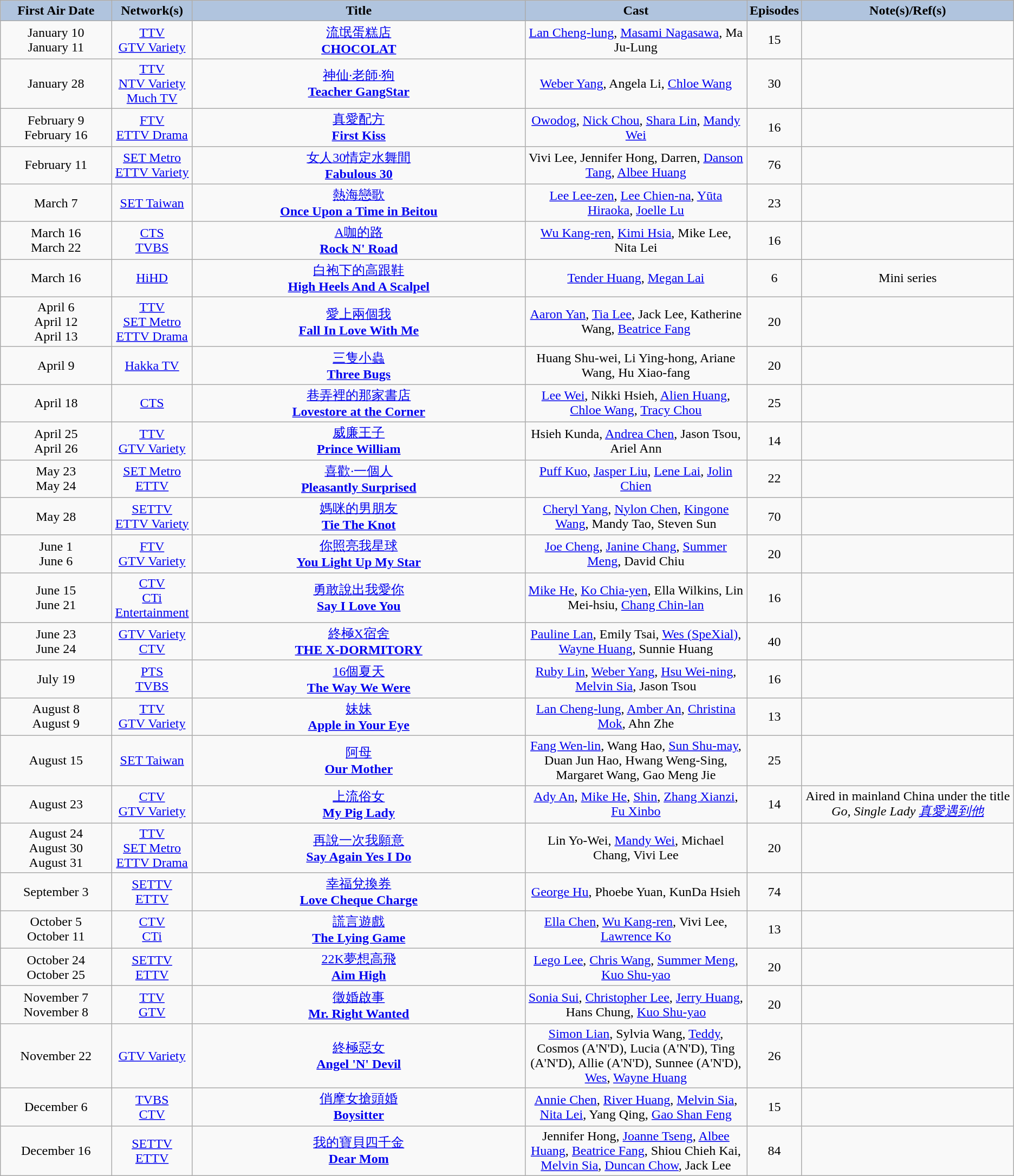<table class="wikitable" style="text-align:center;">
<tr>
<th style="width:11%; background:LightSteelBlue;">First Air Date</th>
<th style="width:8%; background:LightSteelBlue;">Network(s)</th>
<th style="width:33%; background:LightSteelBlue;">Title</th>
<th style="width:22%; background:LightSteelBlue;">Cast</th>
<th style="width:5%; background:LightSteelBlue;">Episodes</th>
<th style="width:22%; background:LightSteelBlue;">Note(s)/Ref(s)</th>
</tr>
<tr>
<td>January 10<br>January 11</td>
<td><a href='#'>TTV</a><br><a href='#'>GTV Variety</a></td>
<td><a href='#'>流氓蛋糕店</a><br><strong><a href='#'>CHOCOLAT</a></strong></td>
<td><a href='#'>Lan Cheng-lung</a>, <a href='#'>Masami Nagasawa</a>, Ma Ju-Lung</td>
<td>15</td>
<td></td>
</tr>
<tr>
<td>January 28</td>
<td><a href='#'>TTV</a><br><a href='#'>NTV Variety</a><br><a href='#'>Much TV</a></td>
<td><a href='#'>神仙·老師·狗</a><br><strong><a href='#'>Teacher GangStar</a></strong></td>
<td><a href='#'>Weber Yang</a>, Angela Li, <a href='#'>Chloe Wang</a></td>
<td>30</td>
<td></td>
</tr>
<tr>
<td>February 9<br>February 16</td>
<td><a href='#'>FTV</a><br><a href='#'>ETTV Drama</a></td>
<td><a href='#'>真愛配方</a><br><strong><a href='#'>First Kiss</a></strong></td>
<td><a href='#'>Owodog</a>, <a href='#'>Nick Chou</a>, <a href='#'>Shara Lin</a>, <a href='#'>Mandy Wei</a></td>
<td>16</td>
<td></td>
</tr>
<tr>
<td>February 11</td>
<td><a href='#'>SET Metro</a><br><a href='#'>ETTV Variety</a></td>
<td><a href='#'>女人30情定水舞間</a><br><strong><a href='#'>Fabulous 30</a></strong></td>
<td>Vivi Lee, Jennifer Hong, Darren, <a href='#'>Danson Tang</a>, <a href='#'>Albee Huang</a></td>
<td>76</td>
<td></td>
</tr>
<tr>
<td>March 7</td>
<td><a href='#'>SET Taiwan</a></td>
<td><a href='#'>熱海戀歌</a><br><strong><a href='#'>Once Upon a Time in Beitou</a></strong></td>
<td><a href='#'>Lee Lee-zen</a>, <a href='#'>Lee Chien-na</a>, <a href='#'>Yūta Hiraoka</a>, <a href='#'>Joelle Lu</a></td>
<td>23</td>
<td></td>
</tr>
<tr>
<td>March 16<br>March 22</td>
<td><a href='#'>CTS</a><br><a href='#'>TVBS</a></td>
<td><a href='#'>A咖的路</a><br><strong><a href='#'>Rock N' Road</a></strong></td>
<td><a href='#'>Wu Kang-ren</a>, <a href='#'>Kimi Hsia</a>, Mike Lee, Nita Lei</td>
<td>16</td>
<td></td>
</tr>
<tr>
<td>March 16</td>
<td><a href='#'>HiHD</a></td>
<td><a href='#'>白袍下的高跟鞋</a><br><strong><a href='#'>High Heels And A Scalpel</a></strong></td>
<td><a href='#'>Tender Huang</a>, <a href='#'>Megan Lai</a></td>
<td>6</td>
<td>Mini series</td>
</tr>
<tr>
<td>April 6<br>April 12<br>April 13</td>
<td><a href='#'>TTV</a><br><a href='#'>SET Metro</a><br><a href='#'>ETTV Drama</a></td>
<td><a href='#'>愛上兩個我</a><br><strong><a href='#'>Fall In Love With Me</a></strong></td>
<td><a href='#'>Aaron Yan</a>, <a href='#'>Tia Lee</a>, Jack Lee, Katherine Wang, <a href='#'>Beatrice Fang</a></td>
<td>20</td>
<td></td>
</tr>
<tr>
<td>April 9</td>
<td><a href='#'>Hakka TV</a></td>
<td><a href='#'>三隻小蟲</a><br><strong><a href='#'>Three Bugs</a></strong></td>
<td>Huang Shu-wei, Li Ying-hong, Ariane Wang, Hu Xiao-fang</td>
<td>20</td>
<td></td>
</tr>
<tr>
<td>April 18</td>
<td><a href='#'>CTS</a></td>
<td><a href='#'>巷弄裡的那家書店</a><br><strong><a href='#'>Lovestore at the Corner</a></strong></td>
<td><a href='#'>Lee Wei</a>, Nikki Hsieh, <a href='#'>Alien Huang</a>, <a href='#'>Chloe Wang</a>, <a href='#'>Tracy Chou</a></td>
<td>25</td>
<td></td>
</tr>
<tr>
<td>April 25<br>April 26</td>
<td><a href='#'>TTV</a><br><a href='#'>GTV Variety</a></td>
<td><a href='#'>威廉王子</a><br><strong><a href='#'>Prince William</a></strong></td>
<td>Hsieh Kunda, <a href='#'>Andrea Chen</a>, Jason Tsou, Ariel Ann</td>
<td>14</td>
<td></td>
</tr>
<tr>
<td>May 23<br>May 24</td>
<td><a href='#'>SET Metro</a><br><a href='#'>ETTV</a></td>
<td><a href='#'>喜歡·一個人</a><br><strong><a href='#'>Pleasantly Surprised</a></strong></td>
<td><a href='#'>Puff Kuo</a>, <a href='#'>Jasper Liu</a>, <a href='#'>Lene Lai</a>, <a href='#'>Jolin Chien</a></td>
<td>22</td>
<td></td>
</tr>
<tr>
<td>May 28</td>
<td><a href='#'>SETTV</a><br><a href='#'>ETTV Variety</a></td>
<td><a href='#'>媽咪的男朋友</a><br><strong><a href='#'>Tie The Knot</a></strong></td>
<td><a href='#'>Cheryl Yang</a>, <a href='#'>Nylon Chen</a>, <a href='#'>Kingone Wang</a>, Mandy Tao, Steven Sun</td>
<td>70</td>
<td></td>
</tr>
<tr>
<td>June 1<br>June 6</td>
<td><a href='#'>FTV</a><br><a href='#'>GTV Variety</a></td>
<td><a href='#'>你照亮我星球</a><br><strong><a href='#'>You Light Up My Star</a></strong></td>
<td><a href='#'>Joe Cheng</a>, <a href='#'>Janine Chang</a>, <a href='#'>Summer Meng</a>, David Chiu</td>
<td>20</td>
<td></td>
</tr>
<tr>
<td>June 15<br>June 21</td>
<td><a href='#'>CTV</a><br><a href='#'>CTi Entertainment</a></td>
<td><a href='#'>勇敢說出我愛你</a><br><strong><a href='#'>Say I Love You</a></strong></td>
<td><a href='#'>Mike He</a>, <a href='#'>Ko Chia-yen</a>, Ella Wilkins, Lin Mei-hsiu, <a href='#'>Chang Chin-lan</a></td>
<td>16</td>
<td></td>
</tr>
<tr>
<td>June 23<br>June 24</td>
<td><a href='#'>GTV Variety</a><br><a href='#'>CTV</a></td>
<td><a href='#'>終極X宿舍</a><br><strong><a href='#'>THE X-DORMITORY</a></strong></td>
<td><a href='#'>Pauline Lan</a>, Emily Tsai, <a href='#'>Wes (SpeXial)</a>, <a href='#'>Wayne Huang</a>, Sunnie Huang</td>
<td>40</td>
<td></td>
</tr>
<tr>
<td>July 19</td>
<td><a href='#'>PTS</a><br><a href='#'>TVBS</a></td>
<td><a href='#'>16個夏天</a><br><strong><a href='#'>The Way We Were</a></strong></td>
<td><a href='#'>Ruby Lin</a>, <a href='#'>Weber Yang</a>, <a href='#'>Hsu Wei-ning</a>, <a href='#'>Melvin Sia</a>, Jason Tsou</td>
<td>16</td>
<td></td>
</tr>
<tr>
<td>August 8<br>August 9</td>
<td><a href='#'>TTV</a><br><a href='#'>GTV Variety</a></td>
<td><a href='#'>妹妹</a><br><strong><a href='#'>Apple in Your Eye</a></strong></td>
<td><a href='#'>Lan Cheng-lung</a>, <a href='#'>Amber An</a>, <a href='#'>Christina Mok</a>, Ahn Zhe</td>
<td>13</td>
<td></td>
</tr>
<tr>
<td>August 15</td>
<td><a href='#'>SET Taiwan</a></td>
<td><a href='#'>阿母</a><br><strong><a href='#'>Our Mother</a></strong></td>
<td><a href='#'>Fang Wen-lin</a>, Wang Hao, <a href='#'>Sun Shu-may</a>, Duan Jun Hao, Hwang Weng-Sing, Margaret Wang, Gao Meng Jie</td>
<td>25</td>
<td></td>
</tr>
<tr>
<td>August 23</td>
<td><a href='#'>CTV</a><br><a href='#'>GTV Variety</a></td>
<td><a href='#'>上流俗女</a><br><strong><a href='#'>My Pig Lady</a></strong></td>
<td><a href='#'>Ady An</a>, <a href='#'>Mike He</a>, <a href='#'>Shin</a>, <a href='#'>Zhang Xianzi</a>, <a href='#'>Fu Xinbo</a></td>
<td>14</td>
<td>Aired in mainland China under the title <em>Go, Single Lady <a href='#'>真愛遇到他</a></em></td>
</tr>
<tr>
<td>August 24<br>August 30<br>August 31</td>
<td><a href='#'>TTV</a><br><a href='#'>SET Metro</a><br><a href='#'>ETTV Drama</a></td>
<td><a href='#'>再說一次我願意</a><br><strong><a href='#'>Say Again Yes I Do</a></strong></td>
<td>Lin Yo-Wei, <a href='#'>Mandy Wei</a>, Michael Chang, Vivi Lee</td>
<td>20</td>
<td></td>
</tr>
<tr>
<td>September 3</td>
<td><a href='#'>SETTV</a><br><a href='#'>ETTV</a></td>
<td><a href='#'>幸福兌換券</a><br><strong><a href='#'>Love Cheque Charge </a></strong></td>
<td><a href='#'>George Hu</a>, Phoebe Yuan, KunDa Hsieh</td>
<td>74</td>
<td></td>
</tr>
<tr>
<td>October 5<br>October 11</td>
<td><a href='#'>CTV</a><br><a href='#'>CTi</a></td>
<td><a href='#'>謊言遊戲</a><br><strong><a href='#'>The Lying Game</a></strong></td>
<td><a href='#'>Ella Chen</a>, <a href='#'>Wu Kang-ren</a>, Vivi Lee, <a href='#'>Lawrence Ko</a></td>
<td>13</td>
<td></td>
</tr>
<tr>
<td>October 24<br>October 25</td>
<td><a href='#'>SETTV</a><br><a href='#'>ETTV</a></td>
<td><a href='#'>22K夢想高飛</a><br><strong><a href='#'>Aim High</a></strong></td>
<td><a href='#'>Lego Lee</a>, <a href='#'>Chris Wang</a>, <a href='#'>Summer Meng</a>, <a href='#'>Kuo Shu-yao</a></td>
<td>20</td>
<td></td>
</tr>
<tr>
<td>November 7<br>November 8</td>
<td><a href='#'>TTV</a><br><a href='#'>GTV</a></td>
<td><a href='#'>徵婚啟事</a><br><strong><a href='#'>Mr. Right Wanted</a></strong></td>
<td><a href='#'>Sonia Sui</a>, <a href='#'>Christopher Lee</a>, <a href='#'>Jerry Huang</a>, Hans Chung, <a href='#'>Kuo Shu-yao</a></td>
<td>20</td>
<td></td>
</tr>
<tr>
<td>November 22</td>
<td><a href='#'>GTV Variety</a></td>
<td><a href='#'>終極惡女</a><br><strong><a href='#'>Angel 'N' Devil</a></strong></td>
<td><a href='#'>Simon Lian</a>, Sylvia Wang, <a href='#'>Teddy</a>, Cosmos (A'N'D), Lucia (A'N'D), Ting (A'N'D), Allie (A'N'D), Sunnee (A'N'D), <a href='#'>Wes</a>, <a href='#'>Wayne Huang</a></td>
<td>26</td>
<td></td>
</tr>
<tr>
<td>December 6</td>
<td><a href='#'>TVBS</a><br><a href='#'>CTV</a></td>
<td><a href='#'>俏摩女搶頭婚</a><br><strong><a href='#'>Boysitter</a></strong></td>
<td><a href='#'>Annie Chen</a>, <a href='#'>River Huang</a>, <a href='#'>Melvin Sia</a>, <a href='#'>Nita Lei</a>, Yang Qing, <a href='#'>Gao Shan Feng</a></td>
<td>15</td>
<td></td>
</tr>
<tr>
<td>December 16</td>
<td><a href='#'>SETTV</a><br><a href='#'>ETTV</a></td>
<td><a href='#'>我的寶貝四千金</a><br><strong><a href='#'>Dear Mom</a></strong></td>
<td>Jennifer Hong, <a href='#'>Joanne Tseng</a>, <a href='#'>Albee Huang</a>, <a href='#'>Beatrice Fang</a>, Shiou Chieh Kai, <a href='#'>Melvin Sia</a>, <a href='#'>Duncan Chow</a>, Jack Lee</td>
<td>84</td>
<td></td>
</tr>
</table>
